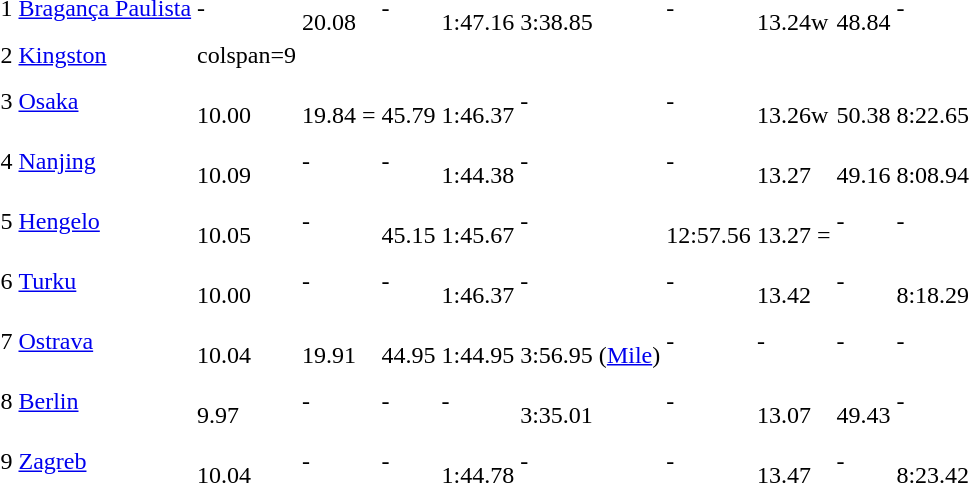<table>
<tr>
<td>1</td>
<td align=left><a href='#'>Bragança Paulista</a></td>
<td>-</td>
<td><br>20.08 </td>
<td>-</td>
<td><br>1:47.16 </td>
<td><br>3:38.85 </td>
<td>-</td>
<td><br>13.24w</td>
<td><br>48.84 </td>
<td>-</td>
</tr>
<tr>
<td>2</td>
<td align=left><a href='#'>Kingston</a></td>
<td>colspan=9 </td>
</tr>
<tr>
<td>3</td>
<td align=left><a href='#'>Osaka</a></td>
<td><br>10.00 </td>
<td><br>19.84 =</td>
<td><br>45.79</td>
<td><br>1:46.37</td>
<td>-</td>
<td>-</td>
<td><br>13.26w</td>
<td><br>50.38</td>
<td><br>8:22.65 </td>
</tr>
<tr>
<td>4</td>
<td align=left><a href='#'>Nanjing</a></td>
<td><br>10.09 </td>
<td>-</td>
<td>-</td>
<td><br>1:44.38</td>
<td>-</td>
<td>-</td>
<td><br>13.27 </td>
<td><br>49.16 </td>
<td><br>8:08.94 </td>
</tr>
<tr>
<td>5</td>
<td align=left><a href='#'>Hengelo</a></td>
<td><br>10.05</td>
<td>-</td>
<td><br>45.15 </td>
<td><br>1:45.67</td>
<td>-</td>
<td><br>12:57.56</td>
<td><br>13.27 =</td>
<td>-</td>
<td>-</td>
</tr>
<tr>
<td>6</td>
<td align=left><a href='#'>Turku</a></td>
<td><br>10.00 </td>
<td>-</td>
<td>-</td>
<td><br>1:46.37</td>
<td>-</td>
<td>-</td>
<td><br>13.42</td>
<td>-</td>
<td><br>8:18.29</td>
</tr>
<tr>
<td>7</td>
<td align=left><a href='#'>Ostrava</a></td>
<td><br>10.04</td>
<td><br>19.91 </td>
<td><br>44.95 </td>
<td><br>1:44.95 </td>
<td><br>3:56.95 (<a href='#'>Mile</a>)</td>
<td>-</td>
<td>-</td>
<td>-</td>
<td>-</td>
</tr>
<tr>
<td>8</td>
<td align=left><a href='#'>Berlin</a></td>
<td><br>9.97 </td>
<td>-</td>
<td>-</td>
<td>-</td>
<td><br>3:35.01 </td>
<td>-</td>
<td><br>13.07 </td>
<td><br>49.43</td>
<td>-</td>
</tr>
<tr>
<td>9</td>
<td align=left><a href='#'>Zagreb</a></td>
<td><br>10.04</td>
<td>-</td>
<td>-</td>
<td><br>1:44.78</td>
<td>-</td>
<td>-</td>
<td><br>13.47</td>
<td>-</td>
<td><br>8:23.42</td>
</tr>
<tr>
</tr>
</table>
